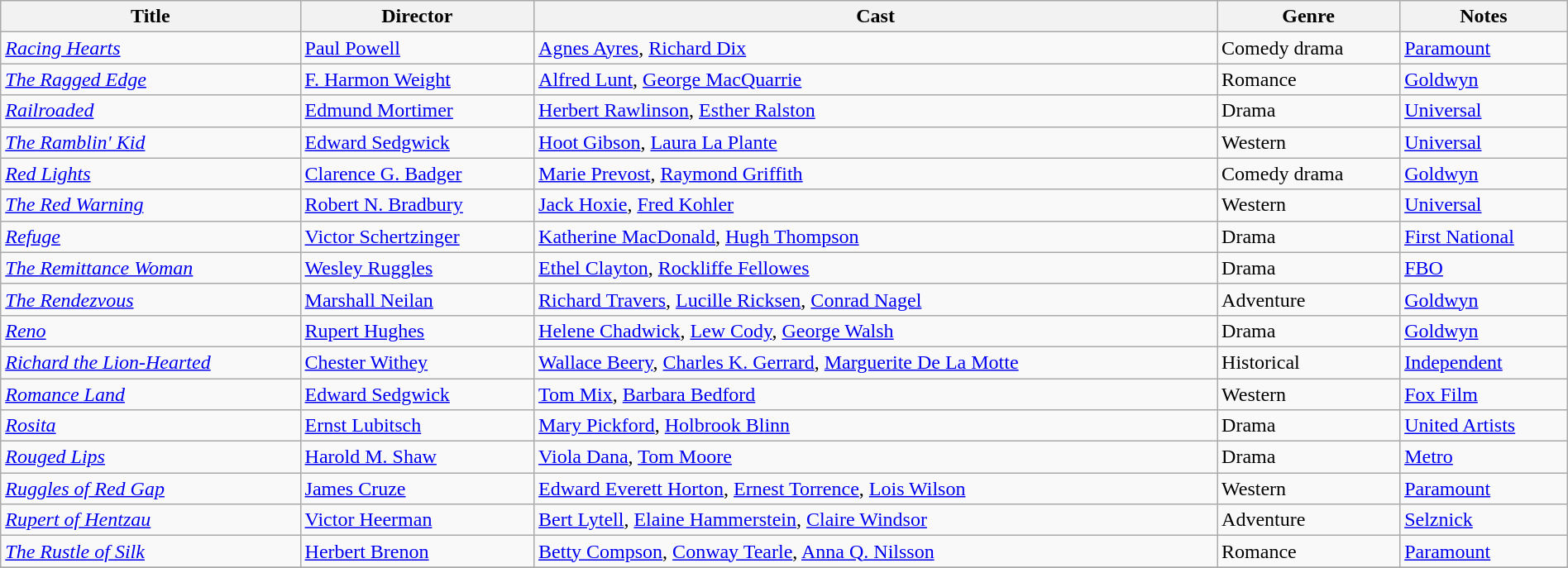<table class="wikitable" width= "100%">
<tr>
<th>Title</th>
<th>Director</th>
<th>Cast</th>
<th>Genre</th>
<th>Notes</th>
</tr>
<tr>
<td><em><a href='#'>Racing Hearts</a></em></td>
<td><a href='#'>Paul Powell</a></td>
<td><a href='#'>Agnes Ayres</a>, <a href='#'>Richard Dix</a></td>
<td>Comedy drama</td>
<td><a href='#'>Paramount</a></td>
</tr>
<tr>
<td><em><a href='#'>The Ragged Edge</a></em></td>
<td><a href='#'>F. Harmon Weight</a></td>
<td><a href='#'>Alfred Lunt</a>, <a href='#'>George MacQuarrie</a></td>
<td>Romance</td>
<td><a href='#'>Goldwyn</a></td>
</tr>
<tr>
<td><em><a href='#'>Railroaded</a></em></td>
<td><a href='#'>Edmund Mortimer</a></td>
<td><a href='#'>Herbert Rawlinson</a>, <a href='#'>Esther Ralston</a></td>
<td>Drama</td>
<td><a href='#'>Universal</a></td>
</tr>
<tr>
<td><em><a href='#'>The Ramblin' Kid</a></em></td>
<td><a href='#'>Edward Sedgwick</a></td>
<td><a href='#'>Hoot Gibson</a>, <a href='#'>Laura La Plante</a></td>
<td>Western</td>
<td><a href='#'>Universal</a></td>
</tr>
<tr>
<td><em><a href='#'>Red Lights</a></em></td>
<td><a href='#'>Clarence G. Badger</a></td>
<td><a href='#'>Marie Prevost</a>, <a href='#'>Raymond Griffith</a></td>
<td>Comedy drama</td>
<td><a href='#'>Goldwyn</a></td>
</tr>
<tr>
<td><em><a href='#'>The Red Warning</a></em></td>
<td><a href='#'>Robert N. Bradbury</a></td>
<td><a href='#'>Jack Hoxie</a>, <a href='#'>Fred Kohler</a></td>
<td>Western</td>
<td><a href='#'>Universal</a></td>
</tr>
<tr>
<td><em><a href='#'>Refuge</a></em></td>
<td><a href='#'>Victor Schertzinger</a></td>
<td><a href='#'>Katherine MacDonald</a>, <a href='#'>Hugh Thompson</a></td>
<td>Drama</td>
<td><a href='#'>First National</a></td>
</tr>
<tr>
<td><em><a href='#'>The Remittance Woman</a></em></td>
<td><a href='#'>Wesley Ruggles</a></td>
<td><a href='#'>Ethel Clayton</a>, <a href='#'>Rockliffe Fellowes</a></td>
<td>Drama</td>
<td><a href='#'>FBO</a></td>
</tr>
<tr>
<td><em><a href='#'>The Rendezvous</a></em></td>
<td><a href='#'>Marshall Neilan</a></td>
<td><a href='#'>Richard Travers</a>, <a href='#'>Lucille Ricksen</a>, <a href='#'>Conrad Nagel</a></td>
<td>Adventure</td>
<td><a href='#'>Goldwyn</a></td>
</tr>
<tr>
<td><em><a href='#'>Reno</a></em></td>
<td><a href='#'>Rupert Hughes</a></td>
<td><a href='#'>Helene Chadwick</a>, <a href='#'>Lew Cody</a>, <a href='#'>George Walsh</a></td>
<td>Drama</td>
<td><a href='#'>Goldwyn</a></td>
</tr>
<tr>
<td><em><a href='#'>Richard the Lion-Hearted</a></em></td>
<td><a href='#'>Chester Withey</a></td>
<td><a href='#'>Wallace Beery</a>, <a href='#'>Charles K. Gerrard</a>, <a href='#'>Marguerite De La Motte</a></td>
<td>Historical</td>
<td><a href='#'>Independent</a></td>
</tr>
<tr>
<td><em><a href='#'>Romance Land</a></em></td>
<td><a href='#'>Edward Sedgwick</a></td>
<td><a href='#'>Tom Mix</a>, <a href='#'>Barbara Bedford</a></td>
<td>Western</td>
<td><a href='#'>Fox Film</a></td>
</tr>
<tr>
<td><em><a href='#'>Rosita</a></em></td>
<td><a href='#'>Ernst Lubitsch</a></td>
<td><a href='#'>Mary Pickford</a>, <a href='#'>Holbrook Blinn</a></td>
<td>Drama</td>
<td><a href='#'>United Artists</a></td>
</tr>
<tr>
<td><em><a href='#'>Rouged Lips</a></em></td>
<td><a href='#'>Harold M. Shaw</a></td>
<td><a href='#'>Viola Dana</a>, <a href='#'>Tom Moore</a></td>
<td>Drama</td>
<td><a href='#'>Metro</a></td>
</tr>
<tr>
<td><em><a href='#'>Ruggles of Red Gap</a></em></td>
<td><a href='#'>James Cruze</a></td>
<td><a href='#'>Edward Everett Horton</a>, <a href='#'>Ernest Torrence</a>, <a href='#'>Lois Wilson</a></td>
<td>Western</td>
<td><a href='#'>Paramount</a></td>
</tr>
<tr>
<td><em><a href='#'>Rupert of Hentzau</a></em></td>
<td><a href='#'>Victor Heerman</a></td>
<td><a href='#'>Bert Lytell</a>, <a href='#'>Elaine Hammerstein</a>, <a href='#'>Claire Windsor</a></td>
<td>Adventure</td>
<td><a href='#'>Selznick</a></td>
</tr>
<tr>
<td><em><a href='#'>The Rustle of Silk</a></em></td>
<td><a href='#'>Herbert Brenon</a></td>
<td><a href='#'>Betty Compson</a>, <a href='#'>Conway Tearle</a>, <a href='#'>Anna Q. Nilsson</a></td>
<td>Romance</td>
<td><a href='#'>Paramount</a></td>
</tr>
<tr>
</tr>
</table>
